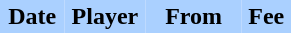<table border="0" cellspacing="0" cellpadding="2">
<tr bgcolor=AAD0FF>
<th width=20%>Date</th>
<th width=25%>Player</th>
<th width=30%>From</th>
<th width=15%>Fee</th>
</tr>
<tr>
<td></td>
<td></td>
<td></td>
</tr>
</table>
